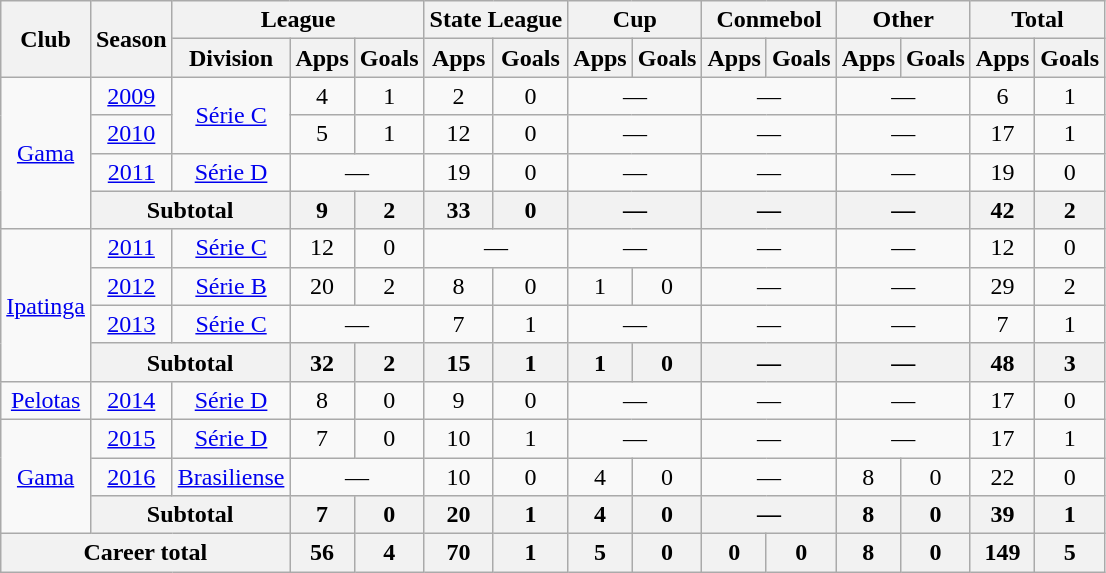<table class="wikitable" style="text-align: center;">
<tr>
<th rowspan="2">Club</th>
<th rowspan="2">Season</th>
<th colspan="3">League</th>
<th colspan="2">State League</th>
<th colspan="2">Cup</th>
<th colspan="2">Conmebol</th>
<th colspan="2">Other</th>
<th colspan="2">Total</th>
</tr>
<tr>
<th>Division</th>
<th>Apps</th>
<th>Goals</th>
<th>Apps</th>
<th>Goals</th>
<th>Apps</th>
<th>Goals</th>
<th>Apps</th>
<th>Goals</th>
<th>Apps</th>
<th>Goals</th>
<th>Apps</th>
<th>Goals</th>
</tr>
<tr>
<td rowspan=4 valign="center"><a href='#'>Gama</a></td>
<td><a href='#'>2009</a></td>
<td rowspan=2><a href='#'>Série C</a></td>
<td>4</td>
<td>1</td>
<td>2</td>
<td>0</td>
<td colspan="2">—</td>
<td colspan="2">—</td>
<td colspan="2">—</td>
<td>6</td>
<td>1</td>
</tr>
<tr>
<td><a href='#'>2010</a></td>
<td>5</td>
<td>1</td>
<td>12</td>
<td>0</td>
<td colspan="2">—</td>
<td colspan="2">—</td>
<td colspan="2">—</td>
<td>17</td>
<td>1</td>
</tr>
<tr>
<td><a href='#'>2011</a></td>
<td><a href='#'>Série D</a></td>
<td colspan="2">—</td>
<td>19</td>
<td>0</td>
<td colspan="2">—</td>
<td colspan="2">—</td>
<td colspan="2">—</td>
<td>19</td>
<td>0</td>
</tr>
<tr>
<th colspan="2">Subtotal</th>
<th>9</th>
<th>2</th>
<th>33</th>
<th>0</th>
<th colspan="2">—</th>
<th colspan="2">—</th>
<th colspan="2">—</th>
<th>42</th>
<th>2</th>
</tr>
<tr>
<td rowspan=4 valign="center"><a href='#'>Ipatinga</a></td>
<td><a href='#'>2011</a></td>
<td><a href='#'>Série C</a></td>
<td>12</td>
<td>0</td>
<td colspan="2">—</td>
<td colspan="2">—</td>
<td colspan="2">—</td>
<td colspan="2">—</td>
<td>12</td>
<td>0</td>
</tr>
<tr>
<td><a href='#'>2012</a></td>
<td><a href='#'>Série B</a></td>
<td>20</td>
<td>2</td>
<td>8</td>
<td>0</td>
<td>1</td>
<td>0</td>
<td colspan="2">—</td>
<td colspan="2">—</td>
<td>29</td>
<td>2</td>
</tr>
<tr>
<td><a href='#'>2013</a></td>
<td><a href='#'>Série C</a></td>
<td colspan="2">—</td>
<td>7</td>
<td>1</td>
<td colspan="2">—</td>
<td colspan="2">—</td>
<td colspan="2">—</td>
<td>7</td>
<td>1</td>
</tr>
<tr>
<th colspan="2">Subtotal</th>
<th>32</th>
<th>2</th>
<th>15</th>
<th>1</th>
<th>1</th>
<th>0</th>
<th colspan="2">—</th>
<th colspan="2">—</th>
<th>48</th>
<th>3</th>
</tr>
<tr>
<td valign="center"><a href='#'>Pelotas</a></td>
<td><a href='#'>2014</a></td>
<td><a href='#'>Série D</a></td>
<td>8</td>
<td>0</td>
<td>9</td>
<td>0</td>
<td colspan="2">—</td>
<td colspan="2">—</td>
<td colspan="2">—</td>
<td>17</td>
<td>0</td>
</tr>
<tr>
<td rowspan=3 valign="center"><a href='#'>Gama</a></td>
<td><a href='#'>2015</a></td>
<td><a href='#'>Série D</a></td>
<td>7</td>
<td>0</td>
<td>10</td>
<td>1</td>
<td colspan="2">—</td>
<td colspan="2">—</td>
<td colspan="2">—</td>
<td>17</td>
<td>1</td>
</tr>
<tr>
<td><a href='#'>2016</a></td>
<td><a href='#'>Brasiliense</a></td>
<td colspan="2">—</td>
<td>10</td>
<td>0</td>
<td>4</td>
<td>0</td>
<td colspan="2">—</td>
<td>8</td>
<td>0</td>
<td>22</td>
<td>0</td>
</tr>
<tr>
<th colspan="2">Subtotal</th>
<th>7</th>
<th>0</th>
<th>20</th>
<th>1</th>
<th>4</th>
<th>0</th>
<th colspan="2">—</th>
<th>8</th>
<th>0</th>
<th>39</th>
<th>1</th>
</tr>
<tr>
<th colspan="3"><strong>Career total</strong></th>
<th>56</th>
<th>4</th>
<th>70</th>
<th>1</th>
<th>5</th>
<th>0</th>
<th>0</th>
<th>0</th>
<th>8</th>
<th>0</th>
<th>149</th>
<th>5</th>
</tr>
</table>
